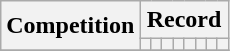<table class="wikitable" style="text-align: center">
<tr>
<th rowspan=2>Competition</th>
<th colspan=8>Record</th>
</tr>
<tr>
<th></th>
<th></th>
<th></th>
<th></th>
<th></th>
<th></th>
<th></th>
<th></th>
</tr>
<tr>
</tr>
</table>
